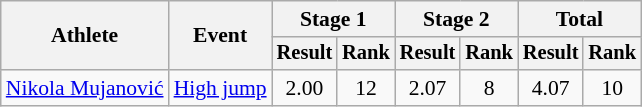<table class="wikitable" style="font-size:90%">
<tr>
<th rowspan=2>Athlete</th>
<th rowspan=2>Event</th>
<th colspan=2>Stage 1</th>
<th colspan=2>Stage 2</th>
<th colspan=2>Total</th>
</tr>
<tr style="font-size:95%">
<th>Result</th>
<th>Rank</th>
<th>Result</th>
<th>Rank</th>
<th>Result</th>
<th>Rank</th>
</tr>
<tr align=center>
<td align=left><a href='#'>Nikola Mujanović</a></td>
<td align=left><a href='#'>High jump</a></td>
<td>2.00</td>
<td>12</td>
<td>2.07</td>
<td>8</td>
<td>4.07</td>
<td>10</td>
</tr>
</table>
